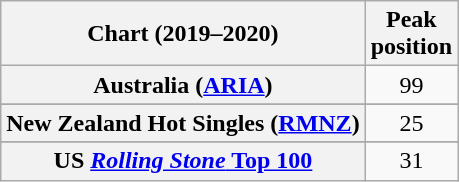<table class="wikitable sortable plainrowheaders" style="text-align:center">
<tr>
<th scope="col">Chart (2019–2020)</th>
<th scope="col">Peak<br>position</th>
</tr>
<tr>
<th scope="row">Australia (<a href='#'>ARIA</a>)</th>
<td>99</td>
</tr>
<tr>
</tr>
<tr>
<th scope="row">New Zealand Hot Singles (<a href='#'>RMNZ</a>)</th>
<td>25</td>
</tr>
<tr>
</tr>
<tr>
</tr>
<tr>
<th scope="row">US <a href='#'><em>Rolling Stone</em> Top 100</a></th>
<td>31</td>
</tr>
</table>
